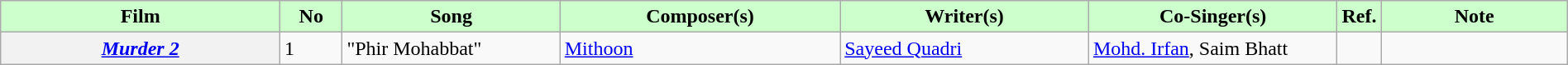<table class="wikitable plainrowheaders" style="width:100%;" textcolor:#000;" style="align:center;">
<tr style="background:#cfc; text-align:center;">
<td scope="col" style="width:18%;"><strong>Film</strong></td>
<td scope="col" style="width:4%;"><strong>No</strong></td>
<td scope="col" style="width:14%;"><strong>Song</strong></td>
<td scope="col" style="width:18%;"><strong>Composer(s)</strong></td>
<td scope="col" style="width:16%;"><strong>Writer(s)</strong></td>
<td scope="col" style="width:16%;"><strong>Co-Singer(s)</strong></td>
<td scope="col" style="width:2%;"><strong>Ref.</strong></td>
<td scope="col" style="width:12%;"><strong>Note</strong></td>
</tr>
<tr>
<th scope="row"><em><a href='#'>Murder 2</a></em></th>
<td>1</td>
<td>"Phir Mohabbat"</td>
<td><a href='#'>Mithoon</a></td>
<td><a href='#'>Sayeed Quadri</a></td>
<td><a href='#'>Mohd. Irfan</a>, Saim Bhatt</td>
<td></td>
<td></td>
</tr>
</table>
